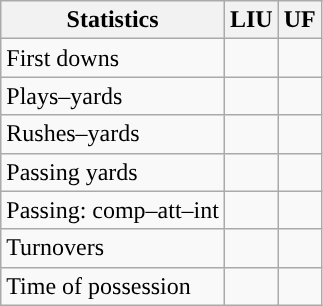<table class="wikitable" style="float:left">
<tr>
<th>Statistics</th>
<th>LIU</th>
<th>UF</th>
</tr>
<tr>
<td>First downs</td>
<td></td>
<td></td>
</tr>
<tr>
<td>Plays–yards</td>
<td></td>
<td></td>
</tr>
<tr>
<td>Rushes–yards</td>
<td></td>
<td></td>
</tr>
<tr>
<td>Passing yards</td>
<td></td>
<td></td>
</tr>
<tr>
<td>Passing: comp–att–int</td>
<td></td>
<td></td>
</tr>
<tr>
<td>Turnovers</td>
<td></td>
<td></td>
</tr>
<tr>
<td>Time of possession</td>
<td></td>
<td></td>
</tr>
</table>
